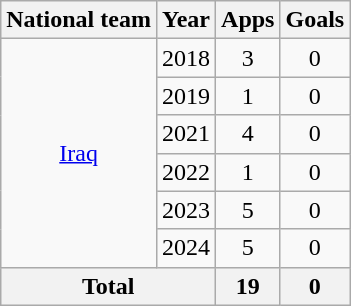<table class=wikitable style=text-align:center>
<tr>
<th>National team</th>
<th>Year</th>
<th>Apps</th>
<th>Goals</th>
</tr>
<tr>
<td rowspan="6"><a href='#'>Iraq</a></td>
<td>2018</td>
<td>3</td>
<td>0</td>
</tr>
<tr>
<td>2019</td>
<td>1</td>
<td>0</td>
</tr>
<tr>
<td>2021</td>
<td>4</td>
<td>0</td>
</tr>
<tr>
<td>2022</td>
<td>1</td>
<td>0</td>
</tr>
<tr>
<td>2023</td>
<td>5</td>
<td>0</td>
</tr>
<tr>
<td>2024</td>
<td>5</td>
<td>0</td>
</tr>
<tr>
<th colspan="2">Total</th>
<th>19</th>
<th>0</th>
</tr>
</table>
